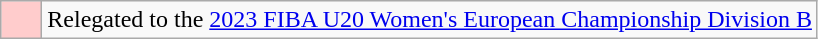<table class="wikitable">
<tr>
<td width=20px bgcolor="#ffcccc"></td>
<td>Relegated to the <a href='#'>2023 FIBA U20 Women's European Championship Division B</a></td>
</tr>
</table>
